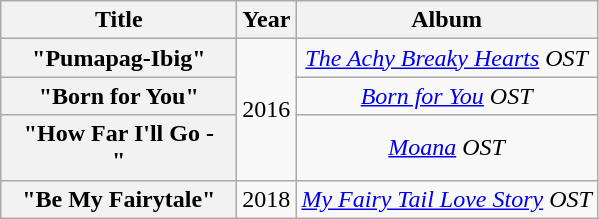<table class="wikitable plainrowheaders" style="text-align:center;">
<tr>
<th scope="col" rowspan="1" style="width:150px;">Title</th>
<th scope="col" rowspan="1">Year</th>
<th scope="col" rowspan="1">Album</th>
</tr>
<tr>
<th scope="row">"Pumapag-Ibig"</th>
<td rowspan="3">2016</td>
<td><em><a href='#'>The Achy Breaky Hearts</a> OST</em></td>
</tr>
<tr>
<th scope="row">"Born for You"<br></th>
<td><em><a href='#'>Born for You</a> OST</em></td>
</tr>
<tr>
<th scope="row">"How Far I'll Go - <br>"</th>
<td><em><a href='#'>Moana</a> OST</em></td>
</tr>
<tr>
<th scope="row">"Be My Fairytale"</th>
<td>2018</td>
<td><em><a href='#'>My Fairy Tail Love Story</a> OST</em></td>
</tr>
</table>
